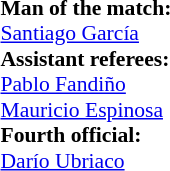<table style="width:50%; font-size:90%;">
<tr>
<td><br><strong>Man of the match:</strong>
<br> <a href='#'>Santiago García</a><br><strong>Assistant referees:</strong>
<br> <a href='#'>Pablo Fandiño</a>
<br> <a href='#'>Mauricio Espinosa</a>
<br><strong>Fourth official:</strong>
<br> <a href='#'>Darío Ubriaco</a></td>
</tr>
</table>
